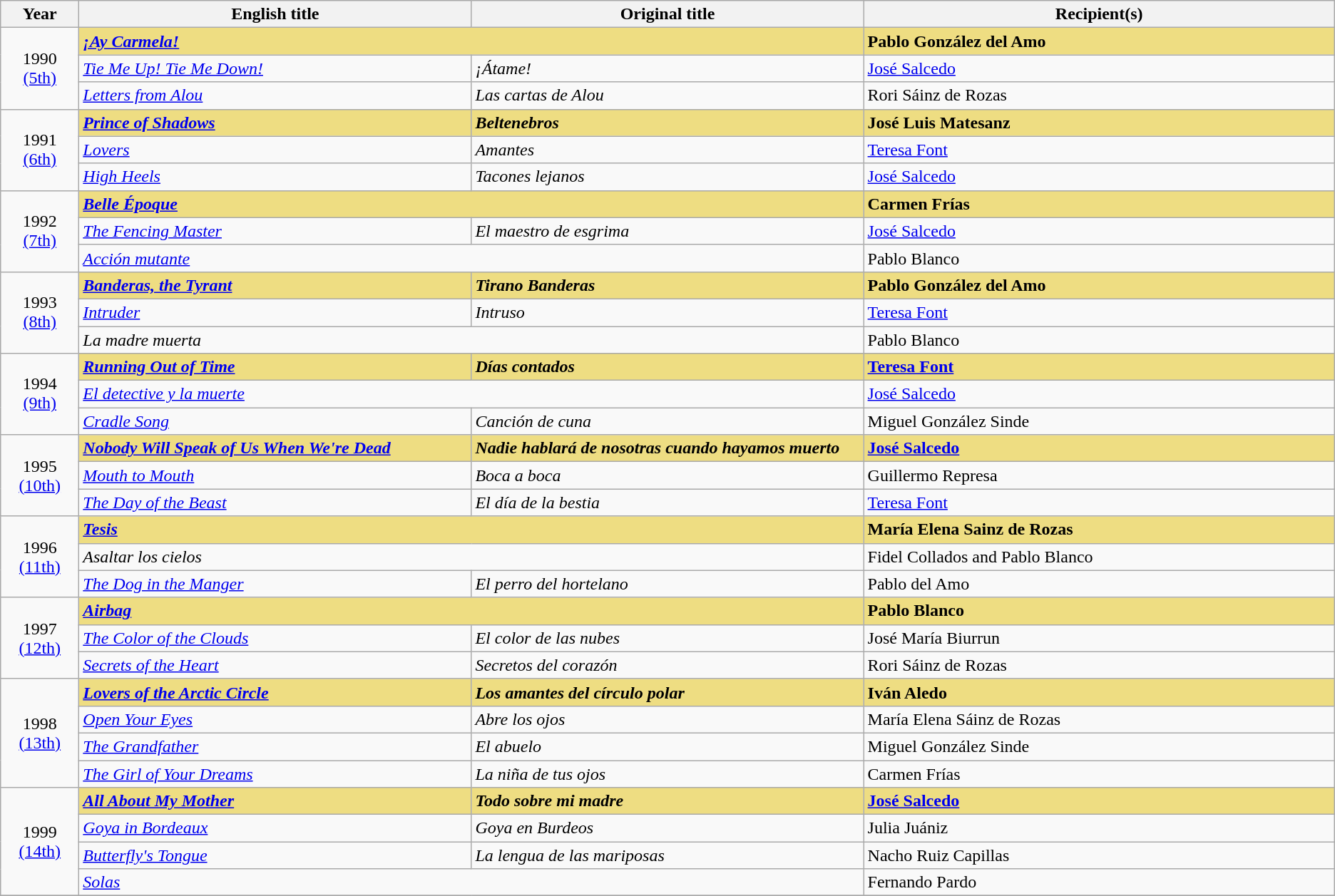<table class="wikitable sortable" style="text-align:left;"style="width:95%">
<tr>
<th scope="col" style="width:5%;">Year</th>
<th scope="col" style="width:25%;">English title</th>
<th scope="col" style="width:25%;">Original title</th>
<th scope="col" style="width:30%;">Recipient(s)</th>
</tr>
<tr>
<td rowspan="3" style="text-align:center;">1990<br><a href='#'>(5th)</a><br></td>
<td colspan="2" style="background:#eedd82;"><strong><em><a href='#'>¡Ay Carmela!</a></em></strong></td>
<td style="background:#eedd82;"><strong>Pablo González del Amo</strong></td>
</tr>
<tr>
<td><em><a href='#'>Tie Me Up! Tie Me Down!</a></em></td>
<td><em>¡Átame!</em></td>
<td><a href='#'>José Salcedo</a></td>
</tr>
<tr>
<td><em><a href='#'>Letters from Alou</a></em></td>
<td><em>Las cartas de Alou</em></td>
<td>Rori Sáinz de Rozas</td>
</tr>
<tr>
<td rowspan="3" style="text-align:center;">1991<br><a href='#'>(6th)</a></td>
<td style="background:#eedd82;"><strong><em><a href='#'>Prince of Shadows</a></em></strong></td>
<td style="background:#eedd82;"><strong><em>Beltenebros</em></strong></td>
<td style="background:#eedd82;"><strong>José Luis Matesanz</strong></td>
</tr>
<tr>
<td><em><a href='#'>Lovers</a></em></td>
<td><em>Amantes</em></td>
<td><a href='#'>Teresa Font</a></td>
</tr>
<tr>
<td><em><a href='#'>High Heels</a></em></td>
<td><em>Tacones lejanos</em></td>
<td><a href='#'>José Salcedo</a></td>
</tr>
<tr>
<td rowspan="3" style="text-align:center;">1992<br><a href='#'>(7th)</a></td>
<td colspan="2" style="background:#eedd82;"><strong><em><a href='#'>Belle Époque</a></em></strong></td>
<td style="background:#eedd82;"><strong>Carmen Frías</strong></td>
</tr>
<tr>
<td><em><a href='#'>The Fencing Master</a></em></td>
<td><em>El maestro de esgrima</em></td>
<td><a href='#'>José Salcedo</a></td>
</tr>
<tr>
<td colspan="2"><em><a href='#'>Acción mutante</a></em></td>
<td>Pablo Blanco</td>
</tr>
<tr>
<td rowspan="3" style="text-align:center;">1993<br><a href='#'>(8th)</a></td>
<td style="background:#eedd82;"><strong><em><a href='#'>Banderas, the Tyrant</a></em></strong></td>
<td style="background:#eedd82;"><strong><em>Tirano Banderas</em></strong></td>
<td style="background:#eedd82;"><strong>Pablo González del Amo</strong></td>
</tr>
<tr>
<td><em><a href='#'>Intruder</a></em></td>
<td><em>Intruso</em></td>
<td><a href='#'>Teresa Font</a></td>
</tr>
<tr>
<td colspan="2"><em>La madre muerta</em></td>
<td>Pablo Blanco</td>
</tr>
<tr>
<td rowspan="3" style="text-align:center;">1994<br><a href='#'>(9th)</a></td>
<td style="background:#eedd82;"><strong><em><a href='#'>Running Out of Time</a></em></strong></td>
<td style="background:#eedd82;"><strong><em>Días contados</em></strong></td>
<td style="background:#eedd82;"><strong><a href='#'>Teresa Font</a></strong></td>
</tr>
<tr>
<td colspan="2"><em><a href='#'>El detective y la muerte</a></em></td>
<td><a href='#'>José Salcedo</a></td>
</tr>
<tr>
<td><em><a href='#'>Cradle Song</a></em></td>
<td><em>Canción de cuna</em></td>
<td>Miguel González Sinde</td>
</tr>
<tr>
<td rowspan="3" style="text-align:center;">1995<br><a href='#'>(10th)</a></td>
<td style="background:#eedd82;"><strong><em><a href='#'>Nobody Will Speak of Us When We're Dead</a></em></strong></td>
<td style="background:#eedd82;"><strong><em>Nadie hablará de nosotras cuando hayamos muerto</em></strong></td>
<td style="background:#eedd82;"><strong><a href='#'>José Salcedo</a></strong></td>
</tr>
<tr>
<td><em><a href='#'>Mouth to Mouth</a></em></td>
<td><em>Boca a boca</em></td>
<td>Guillermo Represa</td>
</tr>
<tr>
<td><em><a href='#'>The Day of the Beast</a></em></td>
<td><em>El día de la bestia</em></td>
<td><a href='#'>Teresa Font</a></td>
</tr>
<tr>
<td rowspan="3" style="text-align:center;">1996<br><a href='#'>(11th)</a></td>
<td colspan="2" style="background:#eedd82;"><strong><em><a href='#'>Tesis</a></em></strong></td>
<td style="background:#eedd82;"><strong>María Elena Sainz de Rozas</strong></td>
</tr>
<tr>
<td colspan="2"><em>Asaltar los cielos</em></td>
<td>Fidel Collados and Pablo Blanco</td>
</tr>
<tr>
<td><em><a href='#'>The Dog in the Manger</a></em></td>
<td><em>El perro del hortelano</em></td>
<td>Pablo del Amo</td>
</tr>
<tr>
<td rowspan="3" style="text-align:center;">1997<br><a href='#'>(12th)</a></td>
<td colspan="2" style="background:#eedd82;"><strong><em><a href='#'>Airbag</a></em></strong></td>
<td style="background:#eedd82;"><strong>Pablo Blanco</strong></td>
</tr>
<tr>
<td><em><a href='#'>The Color of the Clouds</a></em></td>
<td><em>El color de las nubes</em></td>
<td>José María Biurrun</td>
</tr>
<tr>
<td><em><a href='#'>Secrets of the Heart</a></em></td>
<td><em>Secretos del corazón</em></td>
<td>Rori Sáinz de Rozas</td>
</tr>
<tr>
<td rowspan="4" style="text-align:center;">1998<br><a href='#'>(13th)</a></td>
<td style="background:#eedd82;"><strong><em><a href='#'>Lovers of the Arctic Circle</a></em></strong></td>
<td style="background:#eedd82;"><strong><em>Los amantes del círculo polar</em></strong></td>
<td style="background:#eedd82;"><strong>Iván Aledo</strong></td>
</tr>
<tr>
<td><em><a href='#'>Open Your Eyes</a></em></td>
<td><em>Abre los ojos</em></td>
<td>María Elena Sáinz de Rozas</td>
</tr>
<tr>
<td><em><a href='#'>The Grandfather</a></em></td>
<td><em>El abuelo</em></td>
<td>Miguel González Sinde</td>
</tr>
<tr>
<td><em><a href='#'>The Girl of Your Dreams</a></em></td>
<td><em>La niña de tus ojos</em></td>
<td>Carmen Frías</td>
</tr>
<tr>
<td rowspan="4" style="text-align:center;">1999<br><a href='#'>(14th)</a></td>
<td style="background:#eedd82;"><strong><em><a href='#'>All About My Mother</a></em></strong></td>
<td style="background:#eedd82;"><strong><em>Todo sobre mi madre</em></strong></td>
<td style="background:#eedd82;"><strong><a href='#'>José Salcedo</a></strong></td>
</tr>
<tr>
<td><em><a href='#'>Goya in Bordeaux</a></em></td>
<td><em>Goya en Burdeos</em></td>
<td>Julia Juániz</td>
</tr>
<tr>
<td><em><a href='#'>Butterfly's Tongue</a></em></td>
<td><em>La lengua de las mariposas</em></td>
<td>Nacho Ruiz Capillas</td>
</tr>
<tr>
<td colspan="2"><em><a href='#'>Solas</a></em></td>
<td>Fernando Pardo</td>
</tr>
<tr>
</tr>
</table>
